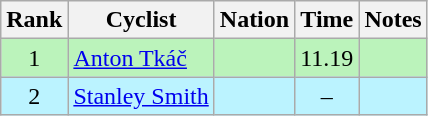<table class="wikitable sortable" style="text-align:center">
<tr>
<th>Rank</th>
<th>Cyclist</th>
<th>Nation</th>
<th>Time</th>
<th>Notes</th>
</tr>
<tr bgcolor=bbf3bb>
<td>1</td>
<td align=left data-sort-value="Tkáč, Anton"><a href='#'>Anton Tkáč</a></td>
<td align=left></td>
<td>11.19</td>
<td></td>
</tr>
<tr bgcolor=bbf3ff>
<td>2</td>
<td align=left data-sort-value="Smith, Stanley"><a href='#'>Stanley Smith</a></td>
<td align=left></td>
<td>–</td>
<td></td>
</tr>
</table>
